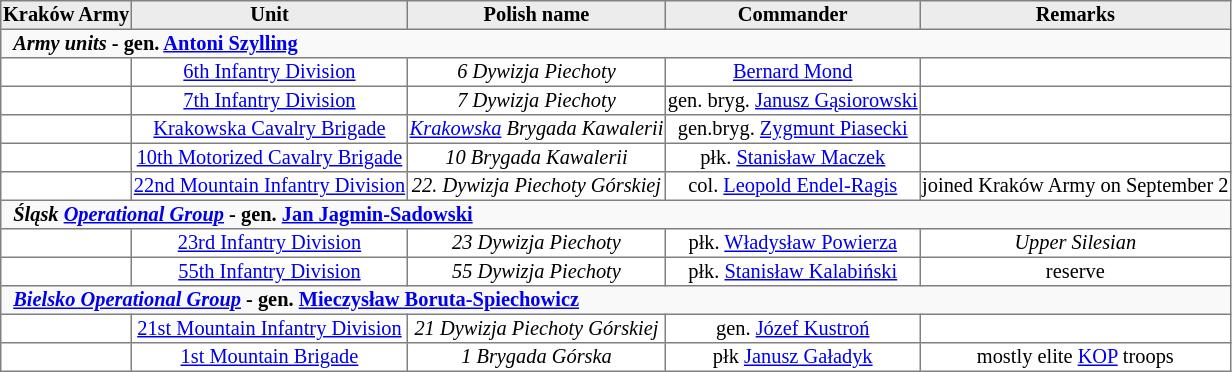<table border="1" cellpadding="1" cellspacing="0" style="font-size: 85%; border: gray solid 1px; border-collapse: collapse; text-align: center;">
<tr style="background: #ececec;">
<th>Kraków Army</th>
<th>Unit</th>
<th>Polish name</th>
<th>Commander</th>
<th>Remarks</th>
</tr>
<tr>
<th colspan="14" style="background: #f9f9f9; text-align: left;">  <em>Army units</em> - gen. <a href='#'>Antoni Szylling</a></th>
</tr>
<tr>
<th></th>
<td><a href='#'>6th Infantry Division</a></td>
<td><em>6 Dywizja Piechoty</em></td>
<td><a href='#'>Bernard Mond</a></td>
<td></td>
</tr>
<tr>
<th></th>
<td><a href='#'>7th Infantry Division</a></td>
<td><em>7 Dywizja Piechoty</em></td>
<td>gen. bryg. <a href='#'>Janusz Gąsiorowski</a></td>
<td></td>
</tr>
<tr>
<th></th>
<td><a href='#'>Krakowska Cavalry Brigade</a></td>
<td><em><a href='#'>Krakowska</a> Brygada Kawalerii</em></td>
<td>gen.bryg. <a href='#'>Zygmunt Piasecki</a></td>
<td></td>
</tr>
<tr>
<th></th>
<td><a href='#'>10th Motorized Cavalry Brigade</a></td>
<td><em>10 Brygada Kawalerii</em></td>
<td>płk. <a href='#'>Stanisław Maczek</a></td>
<td></td>
</tr>
<tr>
<th></th>
<td><a href='#'>22nd Mountain Infantry Division</a></td>
<td><em>22. Dywizja Piechoty Górskiej</em></td>
<td>col. <a href='#'>Leopold Endel-Ragis</a></td>
<td>joined Kraków Army on September 2</td>
</tr>
<tr>
<th colspan="14" style="background: #f9f9f9; text-align: left;">  <em>Śląsk <a href='#'>Operational Group</a></em> - gen. <a href='#'>Jan Jagmin-Sadowski</a></th>
</tr>
<tr>
<th></th>
<td><a href='#'>23rd Infantry Division</a></td>
<td><em>23 Dywizja Piechoty</em></td>
<td>płk. <a href='#'>Władysław Powierza</a></td>
<td><em>Upper Silesian</em></td>
</tr>
<tr>
<th></th>
<td><a href='#'>55th Infantry Division</a></td>
<td><em>55 Dywizja Piechoty</em></td>
<td>płk. <a href='#'>Stanisław Kalabiński</a></td>
<td>reserve</td>
</tr>
<tr>
<th colspan="14" style="background: #f9f9f9; text-align: left;">  <em><a href='#'>Bielsko Operational Group</a></em> - gen. <a href='#'>Mieczysław Boruta-Spiechowicz</a></th>
</tr>
<tr>
<th></th>
<td><a href='#'>21st Mountain Infantry Division</a></td>
<td><em>21 Dywizja Piechoty Górskiej</em></td>
<td>gen. <a href='#'>Józef Kustroń</a></td>
<td></td>
</tr>
<tr>
<th></th>
<td><a href='#'>1st Mountain Brigade</a></td>
<td><em>1 Brygada Górska</em></td>
<td>płk <a href='#'>Janusz Gaładyk</a></td>
<td>mostly elite <a href='#'>KOP</a> troops</td>
</tr>
</table>
